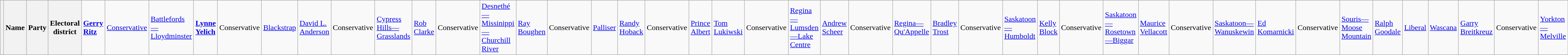<table class="wikitable sortable">
<tr>
<th></th>
<th>Name</th>
<th>Party</th>
<th>Electoral district<br></th>
<td><strong><a href='#'>Gerry Ritz</a></strong></td>
<td><a href='#'>Conservative</a></td>
<td><a href='#'>Battlefords—Lloydminster</a><br></td>
<td><strong><a href='#'>Lynne Yelich</a></strong></td>
<td>Conservative</td>
<td><a href='#'>Blackstrap</a><br></td>
<td><a href='#'>David L. Anderson</a></td>
<td>Conservative</td>
<td><a href='#'>Cypress Hills—Grasslands</a><br></td>
<td><a href='#'>Rob Clarke</a></td>
<td>Conservative</td>
<td><a href='#'>Desnethé—Missinippi—Churchill River</a><br></td>
<td><a href='#'>Ray Boughen</a></td>
<td>Conservative</td>
<td><a href='#'>Palliser</a><br></td>
<td><a href='#'>Randy Hoback</a></td>
<td>Conservative</td>
<td><a href='#'>Prince Albert</a><br></td>
<td><a href='#'>Tom Lukiwski</a></td>
<td>Conservative</td>
<td><a href='#'>Regina—Lumsden—Lake Centre</a><br></td>
<td><a href='#'>Andrew Scheer</a></td>
<td>Conservative</td>
<td><a href='#'>Regina—Qu'Appelle</a><br></td>
<td><a href='#'>Bradley Trost</a></td>
<td>Conservative</td>
<td><a href='#'>Saskatoon—Humboldt</a><br></td>
<td><a href='#'>Kelly Block</a></td>
<td>Conservative</td>
<td><a href='#'>Saskatoon—Rosetown—Biggar</a><br></td>
<td><a href='#'>Maurice Vellacott</a></td>
<td>Conservative</td>
<td><a href='#'>Saskatoon—Wanuskewin</a><br></td>
<td><a href='#'>Ed Komarnicki</a></td>
<td>Conservative</td>
<td><a href='#'>Souris—Moose Mountain</a><br></td>
<td><a href='#'>Ralph Goodale</a></td>
<td><a href='#'>Liberal</a></td>
<td><a href='#'>Wascana</a><br></td>
<td><a href='#'>Garry Breitkreuz</a></td>
<td>Conservative</td>
<td><a href='#'>Yorkton—Melville</a></td>
</tr>
</table>
